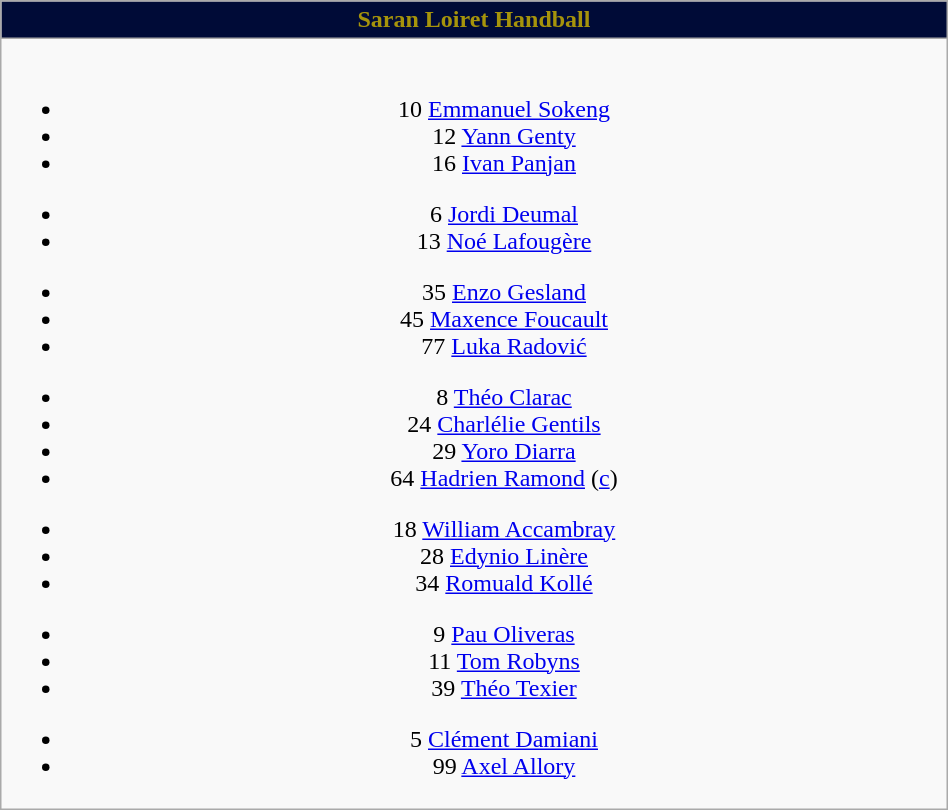<table class="wikitable" style="font-size:100%; text-align:center; width:50%">
<tr>
<th colspan=5 style="background-color:#000B37;color:#A6940B;text-align:center;">Saran Loiret Handball</th>
</tr>
<tr>
<td><br>
<ul><li>10  <a href='#'>Emmanuel Sokeng</a></li><li>12  <a href='#'>Yann Genty</a></li><li>16  <a href='#'>Ivan Panjan</a></li></ul><ul><li>6  <a href='#'>Jordi Deumal</a></li><li>13  <a href='#'>Noé Lafougère</a></li></ul><ul><li>35  <a href='#'>Enzo Gesland</a></li><li>45  <a href='#'>Maxence Foucault</a></li><li>77  <a href='#'>Luka Radović</a></li></ul><ul><li>8  <a href='#'>Théo Clarac</a></li><li>24  <a href='#'>Charlélie Gentils</a></li><li>29  <a href='#'>Yoro Diarra</a></li><li>64  <a href='#'>Hadrien Ramond</a> (<a href='#'>c</a>)</li></ul><ul><li>18  <a href='#'>William Accambray</a></li><li>28  <a href='#'>Edynio Linère</a></li><li>34  <a href='#'>Romuald Kollé</a></li></ul><ul><li>9  <a href='#'>Pau Oliveras</a></li><li>11  <a href='#'>Tom Robyns</a></li><li>39  <a href='#'>Théo Texier</a></li></ul><ul><li>5  <a href='#'>Clément Damiani</a></li><li>99  <a href='#'>Axel Allory</a></li></ul></td>
</tr>
</table>
